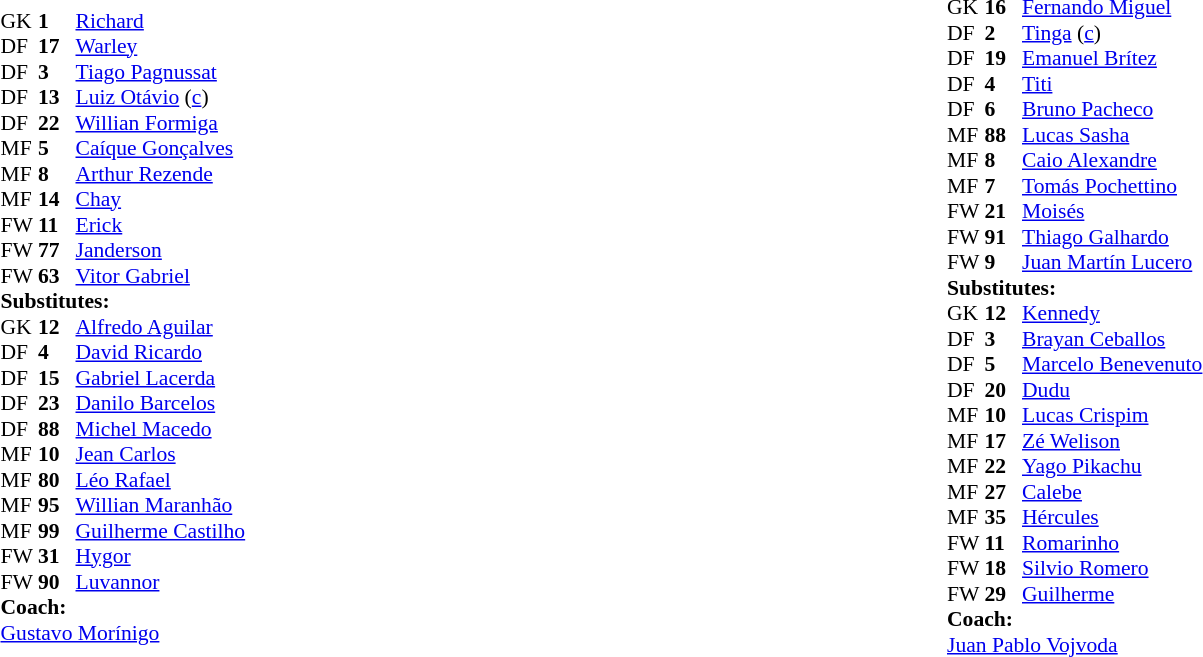<table width="100%">
<tr>
<td vstyle="text-align:top" width="40%"><br><table style="font-size:90%" cellspacing="0" cellpadding="0">
<tr>
<th width=25></th>
<th width=25></th>
</tr>
<tr>
<td>GK</td>
<td><strong>1</strong></td>
<td> <a href='#'>Richard</a></td>
</tr>
<tr>
<td>DF</td>
<td><strong>17</strong></td>
<td> <a href='#'>Warley</a></td>
<td></td>
</tr>
<tr>
<td>DF</td>
<td><strong>3</strong></td>
<td> <a href='#'>Tiago Pagnussat</a></td>
<td></td>
<td></td>
</tr>
<tr>
<td>DF</td>
<td><strong>13</strong></td>
<td> <a href='#'>Luiz Otávio</a> (<a href='#'>c</a>)</td>
</tr>
<tr>
<td>DF</td>
<td><strong>22</strong></td>
<td> <a href='#'>Willian Formiga</a></td>
<td></td>
<td></td>
</tr>
<tr>
<td>MF</td>
<td><strong>5</strong></td>
<td> <a href='#'>Caíque Gonçalves</a></td>
</tr>
<tr>
<td>MF</td>
<td><strong>8</strong></td>
<td> <a href='#'>Arthur Rezende</a></td>
</tr>
<tr>
<td>MF</td>
<td><strong>14</strong></td>
<td> <a href='#'>Chay</a></td>
<td></td>
<td></td>
</tr>
<tr>
<td>FW</td>
<td><strong>11</strong></td>
<td> <a href='#'>Erick</a></td>
</tr>
<tr>
<td>FW</td>
<td><strong>77</strong></td>
<td> <a href='#'>Janderson</a></td>
<td></td>
<td></td>
</tr>
<tr>
<td>FW</td>
<td><strong>63</strong></td>
<td> <a href='#'>Vitor Gabriel</a></td>
<td></td>
<td></td>
</tr>
<tr>
<td colspan=3><strong>Substitutes:</strong></td>
</tr>
<tr>
<td>GK</td>
<td><strong>12</strong></td>
<td> <a href='#'>Alfredo Aguilar</a></td>
</tr>
<tr>
<td>DF</td>
<td><strong>4</strong></td>
<td> <a href='#'>David Ricardo</a></td>
</tr>
<tr>
<td>DF</td>
<td><strong>15</strong></td>
<td> <a href='#'>Gabriel Lacerda</a></td>
</tr>
<tr>
<td>DF</td>
<td><strong>23</strong></td>
<td> <a href='#'>Danilo Barcelos</a></td>
<td></td>
<td></td>
</tr>
<tr>
<td>DF</td>
<td><strong>88</strong></td>
<td> <a href='#'>Michel Macedo</a></td>
</tr>
<tr>
<td>MF</td>
<td><strong>10</strong></td>
<td> <a href='#'>Jean Carlos</a></td>
<td></td>
<td></td>
</tr>
<tr>
<td>MF</td>
<td><strong>80</strong></td>
<td> <a href='#'>Léo Rafael</a></td>
</tr>
<tr>
<td>MF</td>
<td><strong>95</strong></td>
<td> <a href='#'>Willian Maranhão</a></td>
</tr>
<tr>
<td>MF</td>
<td><strong>99</strong></td>
<td> <a href='#'>Guilherme Castilho</a></td>
<td></td>
<td></td>
</tr>
<tr>
<td>FW</td>
<td><strong>31</strong></td>
<td> <a href='#'>Hygor</a></td>
<td></td>
<td></td>
</tr>
<tr>
<td>FW</td>
<td><strong>90</strong></td>
<td> <a href='#'>Luvannor</a></td>
<td></td>
<td></td>
</tr>
<tr>
<td></td>
</tr>
<tr>
<td colspan=3><strong>Coach:</strong></td>
</tr>
<tr>
<td colspan=4> <a href='#'>Gustavo Morínigo</a></td>
</tr>
</table>
</td>
<td vstyle="text-align:top" width="40%"><br><table style="font-size:90%" cellspacing="0" cellpadding="0">
<tr>
<th width=25></th>
<th width=25></th>
</tr>
<tr>
<td>GK</td>
<td><strong>16</strong></td>
<td> <a href='#'>Fernando Miguel</a></td>
</tr>
<tr>
<td>DF</td>
<td><strong>2</strong></td>
<td> <a href='#'>Tinga</a> (<a href='#'>c</a>)</td>
<td></td>
</tr>
<tr>
<td>DF</td>
<td><strong>19</strong></td>
<td> <a href='#'>Emanuel Brítez</a></td>
<td></td>
</tr>
<tr>
<td>DF</td>
<td><strong>4</strong></td>
<td> <a href='#'>Titi</a></td>
</tr>
<tr>
<td>DF</td>
<td><strong>6</strong></td>
<td> <a href='#'>Bruno Pacheco</a></td>
<td></td>
<td></td>
</tr>
<tr>
<td>MF</td>
<td><strong>88</strong></td>
<td> <a href='#'>Lucas Sasha</a></td>
</tr>
<tr>
<td>MF</td>
<td><strong>8</strong></td>
<td> <a href='#'>Caio Alexandre</a></td>
</tr>
<tr>
<td>MF</td>
<td><strong>7</strong></td>
<td> <a href='#'>Tomás Pochettino</a></td>
<td></td>
<td></td>
</tr>
<tr>
<td>FW</td>
<td><strong>21</strong></td>
<td> <a href='#'>Moisés</a></td>
<td></td>
<td></td>
</tr>
<tr>
<td>FW</td>
<td><strong>91</strong></td>
<td> <a href='#'>Thiago Galhardo</a></td>
<td></td>
<td></td>
</tr>
<tr>
<td>FW</td>
<td><strong>9</strong></td>
<td> <a href='#'>Juan Martín Lucero</a></td>
</tr>
<tr>
<td colspan=3><strong>Substitutes:</strong></td>
</tr>
<tr>
<td>GK</td>
<td><strong>12</strong></td>
<td> <a href='#'>Kennedy</a></td>
</tr>
<tr>
<td>DF</td>
<td><strong>3</strong></td>
<td> <a href='#'>Brayan Ceballos</a></td>
</tr>
<tr>
<td>DF</td>
<td><strong>5</strong></td>
<td> <a href='#'>Marcelo Benevenuto</a></td>
<td></td>
<td></td>
<td></td>
</tr>
<tr>
<td>DF</td>
<td><strong>20</strong></td>
<td> <a href='#'>Dudu</a></td>
</tr>
<tr>
<td>MF</td>
<td><strong>10</strong></td>
<td> <a href='#'>Lucas Crispim</a></td>
<td></td>
<td></td>
</tr>
<tr>
<td>MF</td>
<td><strong>17</strong></td>
<td> <a href='#'>Zé Welison</a></td>
</tr>
<tr>
<td>MF</td>
<td><strong>22</strong></td>
<td> <a href='#'>Yago Pikachu</a></td>
<td></td>
<td></td>
</tr>
<tr>
<td>MF</td>
<td><strong>27</strong></td>
<td> <a href='#'>Calebe</a></td>
<td></td>
<td></td>
</tr>
<tr>
<td>MF</td>
<td><strong>35</strong></td>
<td> <a href='#'>Hércules</a></td>
</tr>
<tr>
<td>FW</td>
<td><strong>11</strong></td>
<td> <a href='#'>Romarinho</a></td>
<td></td>
<td></td>
<td></td>
</tr>
<tr>
<td>FW</td>
<td><strong>18</strong></td>
<td> <a href='#'>Silvio Romero</a></td>
<td></td>
</tr>
<tr>
<td>FW</td>
<td><strong>29</strong></td>
<td> <a href='#'>Guilherme</a></td>
</tr>
<tr>
<td colspan=3><strong>Coach:</strong></td>
</tr>
<tr>
<td colspan=4> <a href='#'>Juan Pablo Vojvoda</a></td>
</tr>
</table>
</td>
</tr>
</table>
